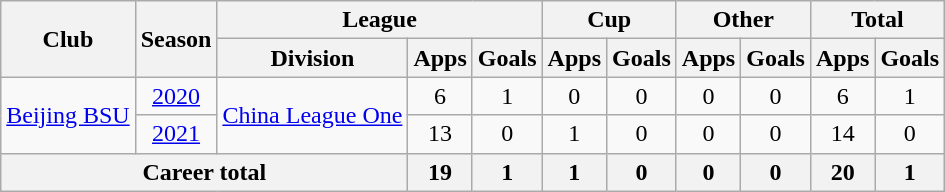<table class="wikitable" style="text-align: center">
<tr>
<th rowspan="2">Club</th>
<th rowspan="2">Season</th>
<th colspan="3">League</th>
<th colspan="2">Cup</th>
<th colspan="2">Other</th>
<th colspan="2">Total</th>
</tr>
<tr>
<th>Division</th>
<th>Apps</th>
<th>Goals</th>
<th>Apps</th>
<th>Goals</th>
<th>Apps</th>
<th>Goals</th>
<th>Apps</th>
<th>Goals</th>
</tr>
<tr>
<td rowspan="2"><a href='#'>Beijing BSU</a></td>
<td><a href='#'>2020</a></td>
<td rowspan="2"><a href='#'>China League One</a></td>
<td>6</td>
<td>1</td>
<td>0</td>
<td>0</td>
<td>0</td>
<td>0</td>
<td>6</td>
<td>1</td>
</tr>
<tr>
<td><a href='#'>2021</a></td>
<td>13</td>
<td>0</td>
<td>1</td>
<td>0</td>
<td>0</td>
<td>0</td>
<td>14</td>
<td>0</td>
</tr>
<tr>
<th colspan=3>Career total</th>
<th>19</th>
<th>1</th>
<th>1</th>
<th>0</th>
<th>0</th>
<th>0</th>
<th>20</th>
<th>1</th>
</tr>
</table>
